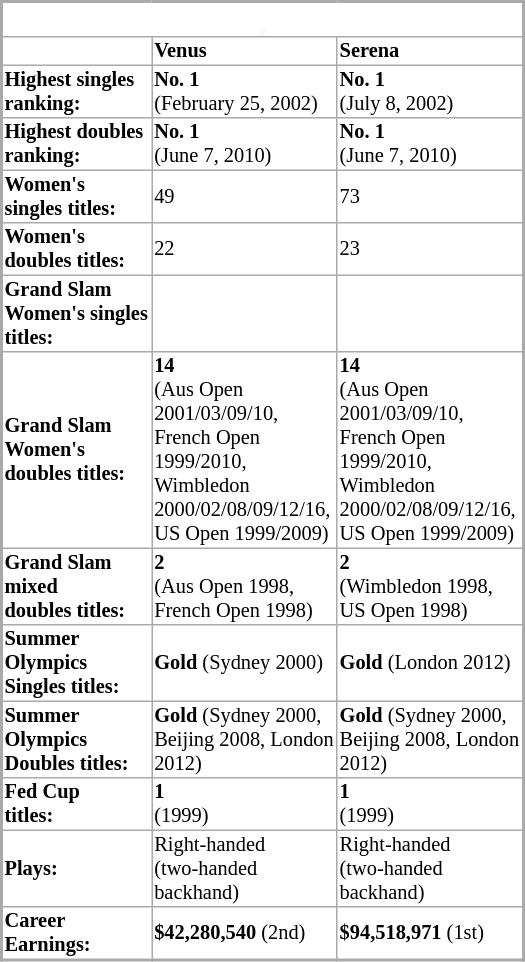<table border=1.5 align=right cellpadding=1 cellspacing=1 width=350 style="margin: 0em 1em 1und: #f9f9f9; border: 2px #aaaaaa solid; border-collapse: collapse; font-size: 85%; clear:right">
<tr>
<td align=center colspan="3"><br><table style="background:#f9f9f9;" border="0" cellpadding="1" cellspacing="1">
<tr align=center>
<td></td>
</tr>
</table>
</td>
</tr>
<tr>
<td></td>
<td><strong>Venus</strong></td>
<td><strong>Serena</strong></td>
</tr>
<tr>
<td><strong>Highest singles <br>ranking:</strong></td>
<td><strong>No. 1</strong><br> (February 25, 2002)</td>
<td><strong>No. 1</strong><br> (July 8, 2002)</td>
</tr>
<tr>
<td><strong>Highest doubles <br>ranking:</strong></td>
<td><strong>No. 1</strong><br> (June 7, 2010)</td>
<td><strong>No. 1</strong><br> (June 7, 2010)</td>
</tr>
<tr>
<td><strong>Women's singles titles:</strong></td>
<td>49</td>
<td>73</td>
</tr>
<tr>
<td><strong>Women's doubles titles:</strong></td>
<td>22</td>
<td>23</td>
</tr>
<tr>
<td><strong>Grand Slam<br> Women's singles titles:</strong></td>
<td></td>
<td></td>
</tr>
<tr>
<td><strong>Grand Slam<br> Women's doubles titles:</strong></td>
<td><strong>14</strong><br>(Aus Open 2001/03/09/10, <br>French Open 1999/2010, <br>Wimbledon 2000/02/08/09/12/16, <br>US Open 1999/2009)</td>
<td><strong>14</strong><br>(Aus Open 2001/03/09/10, <br>French Open 1999/2010, <br>Wimbledon 2000/02/08/09/12/16, <br>US Open 1999/2009)</td>
</tr>
<tr>
<td><strong>Grand Slam mixed<br> doubles titles:</strong></td>
<td><strong>2</strong><br>(Aus Open 1998, <br>French Open 1998)</td>
<td><strong>2</strong><br>(Wimbledon 1998, <br>US Open 1998)</td>
</tr>
<tr>
<td><strong>Summer Olympics<br>Singles titles:</strong></td>
<td> <strong>Gold</strong> (Sydney 2000)</td>
<td> <strong>Gold</strong> (London 2012)</td>
</tr>
<tr>
<td><strong>Summer Olympics<br>Doubles titles:</strong></td>
<td> <strong>Gold</strong> (Sydney 2000, Beijing 2008, London 2012)</td>
<td> <strong>Gold</strong> (Sydney 2000, Beijing 2008, London 2012)</td>
</tr>
<tr>
<td><strong>Fed Cup<br>titles:</strong></td>
<td><strong>1</strong><br>(1999)</td>
<td><strong>1</strong><br>(1999)</td>
</tr>
<tr>
<td><strong>Plays:</strong></td>
<td>Right-handed <br>(two-handed backhand)</td>
<td>Right-handed <br>(two-handed backhand)</td>
</tr>
<tr>
<td><strong>Career Earnings:</strong></td>
<td><strong>$42,280,540</strong> (2nd)</td>
<td><strong>$94,518,971</strong> (1st)</td>
</tr>
</table>
